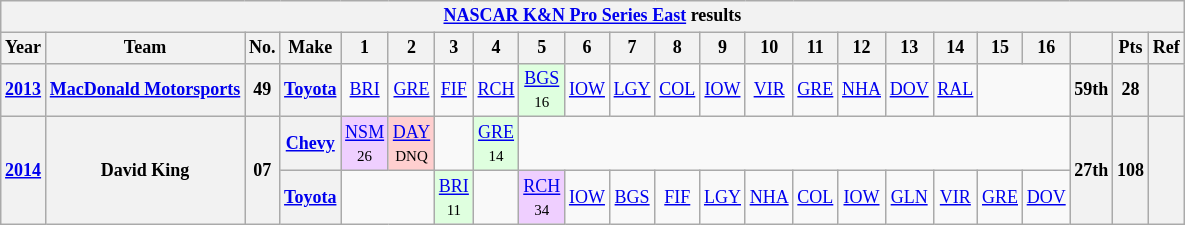<table class="wikitable" style="text-align:center; font-size:75%">
<tr>
<th colspan=45><a href='#'>NASCAR K&N Pro Series East</a> results</th>
</tr>
<tr>
<th>Year</th>
<th>Team</th>
<th>No.</th>
<th>Make</th>
<th>1</th>
<th>2</th>
<th>3</th>
<th>4</th>
<th>5</th>
<th>6</th>
<th>7</th>
<th>8</th>
<th>9</th>
<th>10</th>
<th>11</th>
<th>12</th>
<th>13</th>
<th>14</th>
<th>15</th>
<th>16</th>
<th></th>
<th>Pts</th>
<th>Ref</th>
</tr>
<tr>
<th><a href='#'>2013</a></th>
<th><a href='#'>MacDonald Motorsports</a></th>
<th>49</th>
<th><a href='#'>Toyota</a></th>
<td><a href='#'>BRI</a></td>
<td><a href='#'>GRE</a></td>
<td><a href='#'>FIF</a></td>
<td><a href='#'>RCH</a></td>
<td style="background:#DFFFDF;"><a href='#'>BGS</a><br><small>16</small></td>
<td><a href='#'>IOW</a></td>
<td><a href='#'>LGY</a></td>
<td><a href='#'>COL</a></td>
<td><a href='#'>IOW</a></td>
<td><a href='#'>VIR</a></td>
<td><a href='#'>GRE</a></td>
<td><a href='#'>NHA</a></td>
<td><a href='#'>DOV</a></td>
<td><a href='#'>RAL</a></td>
<td colspan=2></td>
<th>59th</th>
<th>28</th>
<th></th>
</tr>
<tr>
<th rowspan=2><a href='#'>2014</a></th>
<th rowspan=2>David King</th>
<th rowspan=2>07</th>
<th><a href='#'>Chevy</a></th>
<td style="background:#EFCFFF;"><a href='#'>NSM</a><br><small>26</small></td>
<td style="background:#FFCFCF;"><a href='#'>DAY</a><br><small>DNQ</small></td>
<td></td>
<td style="background:#DFFFDF;"><a href='#'>GRE</a><br><small>14</small></td>
<td colspan=12></td>
<th rowspan=2>27th</th>
<th rowspan=2>108</th>
<th rowspan=2></th>
</tr>
<tr>
<th><a href='#'>Toyota</a></th>
<td colspan=2></td>
<td style="background:#DFFFDF;"><a href='#'>BRI</a><br><small>11</small></td>
<td></td>
<td style="background:#EFCFFF;"><a href='#'>RCH</a><br><small>34</small></td>
<td><a href='#'>IOW</a></td>
<td><a href='#'>BGS</a></td>
<td><a href='#'>FIF</a></td>
<td><a href='#'>LGY</a></td>
<td><a href='#'>NHA</a></td>
<td><a href='#'>COL</a></td>
<td><a href='#'>IOW</a></td>
<td><a href='#'>GLN</a></td>
<td><a href='#'>VIR</a></td>
<td><a href='#'>GRE</a></td>
<td><a href='#'>DOV</a></td>
</tr>
</table>
